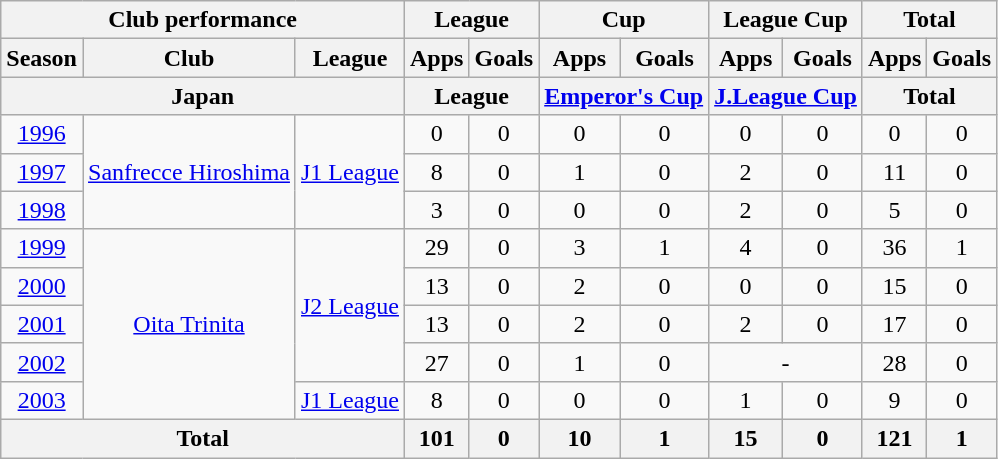<table class="wikitable" style="text-align:center;">
<tr>
<th colspan=3>Club performance</th>
<th colspan=2>League</th>
<th colspan=2>Cup</th>
<th colspan=2>League Cup</th>
<th colspan=2>Total</th>
</tr>
<tr>
<th>Season</th>
<th>Club</th>
<th>League</th>
<th>Apps</th>
<th>Goals</th>
<th>Apps</th>
<th>Goals</th>
<th>Apps</th>
<th>Goals</th>
<th>Apps</th>
<th>Goals</th>
</tr>
<tr>
<th colspan=3>Japan</th>
<th colspan=2>League</th>
<th colspan=2><a href='#'>Emperor's Cup</a></th>
<th colspan=2><a href='#'>J.League Cup</a></th>
<th colspan=2>Total</th>
</tr>
<tr>
<td><a href='#'>1996</a></td>
<td rowspan="3"><a href='#'>Sanfrecce Hiroshima</a></td>
<td rowspan="3"><a href='#'>J1 League</a></td>
<td>0</td>
<td>0</td>
<td>0</td>
<td>0</td>
<td>0</td>
<td>0</td>
<td>0</td>
<td>0</td>
</tr>
<tr>
<td><a href='#'>1997</a></td>
<td>8</td>
<td>0</td>
<td>1</td>
<td>0</td>
<td>2</td>
<td>0</td>
<td>11</td>
<td>0</td>
</tr>
<tr>
<td><a href='#'>1998</a></td>
<td>3</td>
<td>0</td>
<td>0</td>
<td>0</td>
<td>2</td>
<td>0</td>
<td>5</td>
<td>0</td>
</tr>
<tr>
<td><a href='#'>1999</a></td>
<td rowspan="5"><a href='#'>Oita Trinita</a></td>
<td rowspan="4"><a href='#'>J2 League</a></td>
<td>29</td>
<td>0</td>
<td>3</td>
<td>1</td>
<td>4</td>
<td>0</td>
<td>36</td>
<td>1</td>
</tr>
<tr>
<td><a href='#'>2000</a></td>
<td>13</td>
<td>0</td>
<td>2</td>
<td>0</td>
<td>0</td>
<td>0</td>
<td>15</td>
<td>0</td>
</tr>
<tr>
<td><a href='#'>2001</a></td>
<td>13</td>
<td>0</td>
<td>2</td>
<td>0</td>
<td>2</td>
<td>0</td>
<td>17</td>
<td>0</td>
</tr>
<tr>
<td><a href='#'>2002</a></td>
<td>27</td>
<td>0</td>
<td>1</td>
<td>0</td>
<td colspan="2">-</td>
<td>28</td>
<td>0</td>
</tr>
<tr>
<td><a href='#'>2003</a></td>
<td><a href='#'>J1 League</a></td>
<td>8</td>
<td>0</td>
<td>0</td>
<td>0</td>
<td>1</td>
<td>0</td>
<td>9</td>
<td>0</td>
</tr>
<tr>
<th colspan=3>Total</th>
<th>101</th>
<th>0</th>
<th>10</th>
<th>1</th>
<th>15</th>
<th>0</th>
<th>121</th>
<th>1</th>
</tr>
</table>
